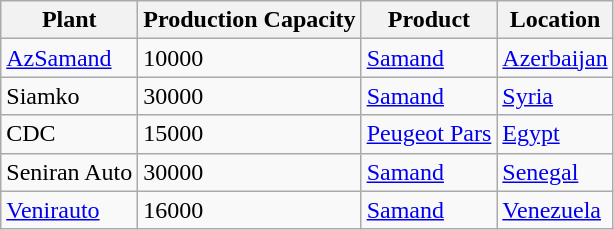<table class="wikitable sortable">
<tr>
<th>Plant</th>
<th>Production Capacity</th>
<th>Product</th>
<th>Location</th>
</tr>
<tr>
<td><a href='#'>AzSamand</a></td>
<td>10000</td>
<td><a href='#'>Samand</a></td>
<td><a href='#'>Azerbaijan</a></td>
</tr>
<tr>
<td>Siamko</td>
<td>30000</td>
<td><a href='#'>Samand</a></td>
<td><a href='#'>Syria</a></td>
</tr>
<tr>
<td>CDC</td>
<td>15000</td>
<td><a href='#'>Peugeot Pars</a></td>
<td><a href='#'>Egypt</a></td>
</tr>
<tr>
<td>Seniran Auto</td>
<td>30000</td>
<td><a href='#'>Samand</a></td>
<td><a href='#'>Senegal</a></td>
</tr>
<tr>
<td><a href='#'>Venirauto</a></td>
<td>16000</td>
<td><a href='#'>Samand</a></td>
<td><a href='#'>Venezuela</a></td>
</tr>
</table>
